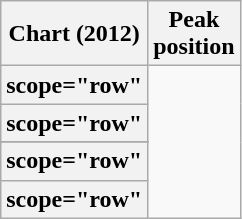<table class="wikitable sortable plainrowheaders">
<tr>
<th scope="col">Chart (2012)</th>
<th scope="col">Peak<br>position</th>
</tr>
<tr>
<th>scope="row"</th>
</tr>
<tr>
<th>scope="row"</th>
</tr>
<tr>
</tr>
<tr>
<th>scope="row"</th>
</tr>
<tr>
<th>scope="row"</th>
</tr>
</table>
